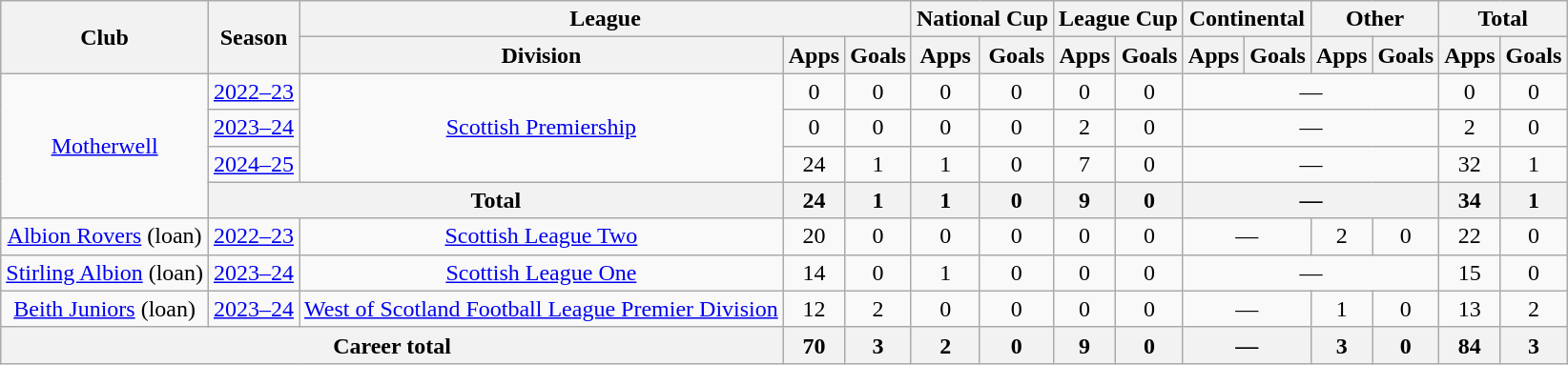<table class="wikitable" style="text-align:center">
<tr>
<th rowspan="2">Club</th>
<th rowspan="2">Season</th>
<th colspan="3">League</th>
<th colspan="2">National Cup</th>
<th colspan="2">League Cup </th>
<th colspan="2">Continental</th>
<th colspan="2">Other</th>
<th colspan="2">Total</th>
</tr>
<tr>
<th>Division</th>
<th>Apps</th>
<th>Goals</th>
<th>Apps</th>
<th>Goals</th>
<th>Apps</th>
<th>Goals</th>
<th>Apps</th>
<th>Goals</th>
<th>Apps</th>
<th>Goals</th>
<th>Apps</th>
<th>Goals</th>
</tr>
<tr>
<td rowspan="4"><a href='#'>Motherwell</a></td>
<td><a href='#'>2022–23</a></td>
<td rowspan="3"><a href='#'>Scottish Premiership</a></td>
<td>0</td>
<td>0</td>
<td>0</td>
<td>0</td>
<td>0</td>
<td>0</td>
<td colspan="4">—</td>
<td>0</td>
<td>0</td>
</tr>
<tr>
<td><a href='#'>2023–24</a></td>
<td>0</td>
<td>0</td>
<td>0</td>
<td>0</td>
<td>2</td>
<td>0</td>
<td colspan="4">—</td>
<td>2</td>
<td>0</td>
</tr>
<tr>
<td><a href='#'>2024–25</a></td>
<td>24</td>
<td>1</td>
<td>1</td>
<td>0</td>
<td>7</td>
<td>0</td>
<td colspan="4">—</td>
<td>32</td>
<td>1</td>
</tr>
<tr>
<th colspan="2">Total</th>
<th>24</th>
<th>1</th>
<th>1</th>
<th>0</th>
<th>9</th>
<th>0</th>
<th colspan="4">—</th>
<th>34</th>
<th>1</th>
</tr>
<tr>
<td><a href='#'>Albion Rovers</a> (loan)</td>
<td><a href='#'>2022–23</a></td>
<td><a href='#'>Scottish League Two</a></td>
<td>20</td>
<td>0</td>
<td>0</td>
<td>0</td>
<td>0</td>
<td>0</td>
<td colspan="2">—</td>
<td>2</td>
<td>0</td>
<td>22</td>
<td>0</td>
</tr>
<tr>
<td><a href='#'>Stirling Albion</a> (loan)</td>
<td><a href='#'>2023–24</a></td>
<td><a href='#'>Scottish League One</a></td>
<td>14</td>
<td>0</td>
<td>1</td>
<td>0</td>
<td>0</td>
<td>0</td>
<td colspan="4">—</td>
<td>15</td>
<td>0</td>
</tr>
<tr>
<td><a href='#'>Beith Juniors</a> (loan)</td>
<td><a href='#'>2023–24</a></td>
<td><a href='#'>West of Scotland Football League Premier Division</a></td>
<td>12</td>
<td>2</td>
<td>0</td>
<td>0</td>
<td>0</td>
<td>0</td>
<td colspan="2">—</td>
<td>1</td>
<td>0</td>
<td>13</td>
<td>2</td>
</tr>
<tr>
<th colspan="3">Career total</th>
<th>70</th>
<th>3</th>
<th>2</th>
<th>0</th>
<th>9</th>
<th>0</th>
<th colspan="2">—</th>
<th>3</th>
<th>0</th>
<th>84</th>
<th>3</th>
</tr>
</table>
